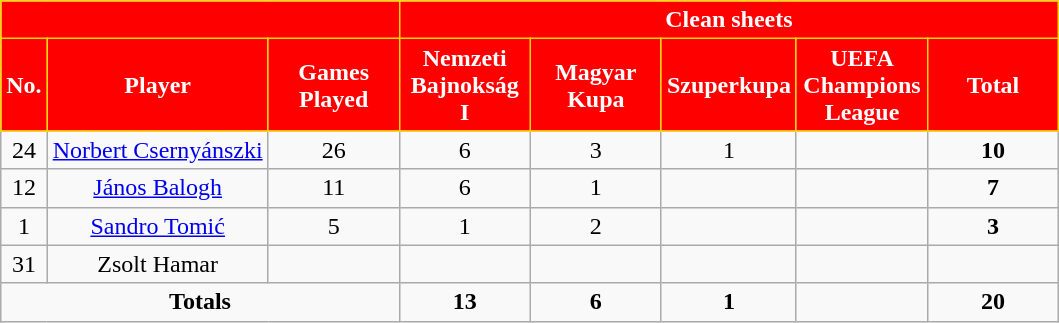<table class="wikitable sortable alternance" style="text-align:center">
<tr>
<th colspan="3" style="background:red;border:1px solid gold"></th>
<th colspan="5" style="background:red;color:white;border:1px solid gold">Clean sheets</th>
</tr>
<tr>
<th style="background-color:red;color:white;border:1px solid gold">No.</th>
<th style="background-color:red;color:white;border:1px solid gold">Player</th>
<th width=80 style="background-color:red;color:white;border:1px solid gold">Games Played</th>
<th width=80 style="background-color:red;color:white;border:1px solid gold">Nemzeti Bajnokság I</th>
<th width=80 style="background-color:red;color:white;border:1px solid gold">Magyar Kupa</th>
<th width=80 style="background-color:red;color:white;border:1px solid gold">Szuperkupa</th>
<th width=80 style="background-color:red;color:white;border:1px solid gold">UEFA Champions League</th>
<th width=80 style="background-color:red;color:white;border:1px solid gold">Total</th>
</tr>
<tr>
<td>24</td>
<td> <a href='#'>Norbert Csernyánszki</a></td>
<td>26</td>
<td>6</td>
<td>3</td>
<td>1</td>
<td></td>
<td><strong>10</strong></td>
</tr>
<tr>
<td>12</td>
<td> <a href='#'>János Balogh</a></td>
<td>11</td>
<td>6</td>
<td>1</td>
<td></td>
<td></td>
<td><strong>7</strong></td>
</tr>
<tr>
<td>1</td>
<td> <a href='#'>Sandro Tomić</a></td>
<td>5</td>
<td>1</td>
<td>2</td>
<td></td>
<td></td>
<td><strong>3</strong></td>
</tr>
<tr>
<td>31</td>
<td> Zsolt Hamar</td>
<td></td>
<td></td>
<td></td>
<td></td>
<td></td>
<td></td>
</tr>
<tr class="sortbottom">
<td colspan="3"><strong>Totals</strong></td>
<td><strong>13</strong></td>
<td><strong>6</strong></td>
<td><strong>1</strong></td>
<td></td>
<td><strong>20</strong></td>
</tr>
</table>
